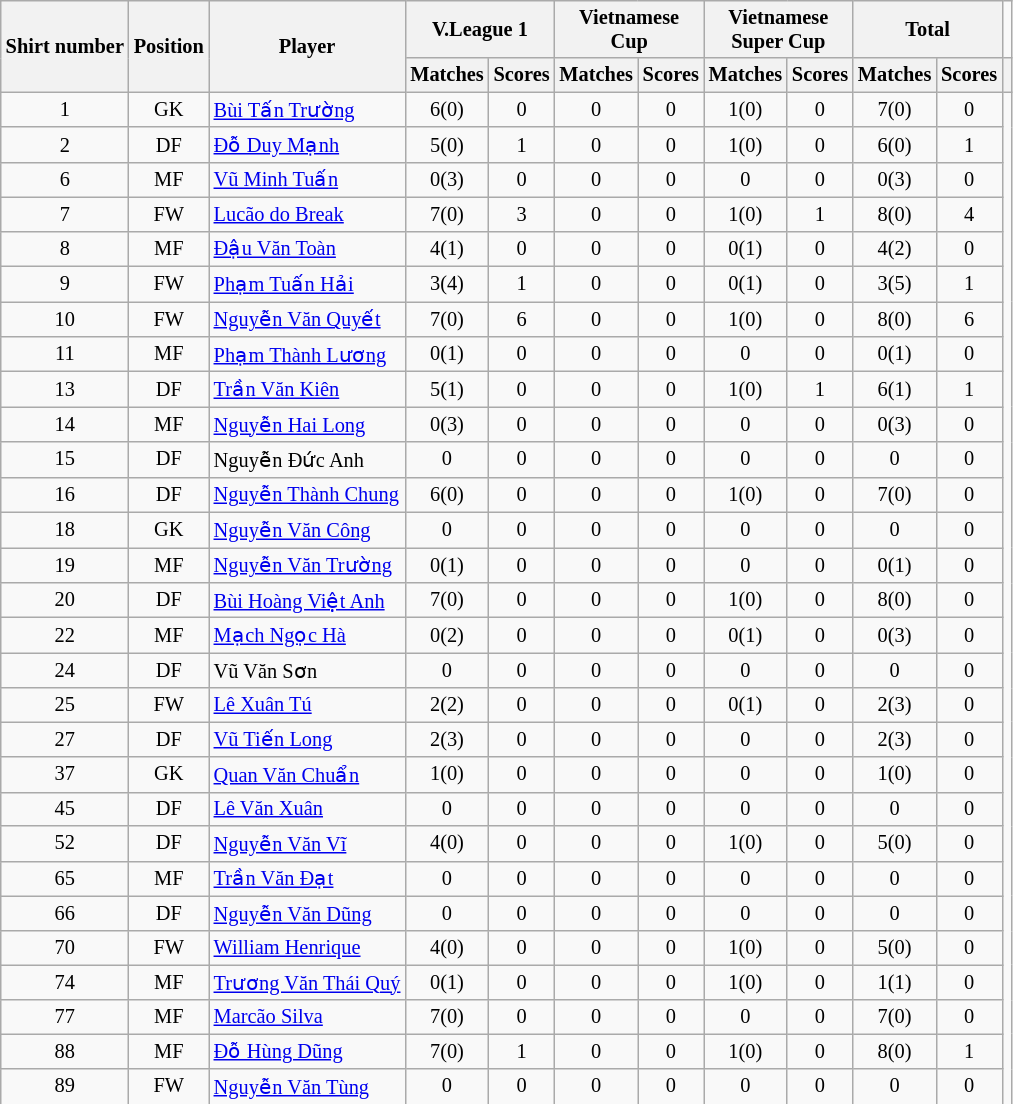<table class="wikitable" style="font-size:85%; text-align:center">
<tr>
<th rowspan="2">Shirt number</th>
<th rowspan="2">Position</th>
<th rowspan="2">Player</th>
<th colspan="2" width="90">V.League 1</th>
<th colspan="2" width="90">Vietnamese Cup</th>
<th colspan="2" width="90">Vietnamese Super Cup</th>
<th colspan="2" width="90">Total</th>
</tr>
<tr>
<th>Matches</th>
<th>Scores</th>
<th>Matches</th>
<th>Scores</th>
<th>Matches</th>
<th>Scores</th>
<th>Matches</th>
<th>Scores</th>
<th></th>
</tr>
<tr>
<td>1</td>
<td>GK</td>
<td align=left> <a href='#'>Bùi Tấn Trường</a></td>
<td>6(0)</td>
<td>0</td>
<td>0</td>
<td>0</td>
<td>1(0)</td>
<td>0</td>
<td>7(0)</td>
<td>0</td>
</tr>
<tr>
<td>2</td>
<td>DF</td>
<td align=left> <a href='#'>Đỗ Duy Mạnh</a></td>
<td>5(0)</td>
<td>1</td>
<td>0</td>
<td>0</td>
<td>1(0)</td>
<td>0</td>
<td>6(0)</td>
<td>1</td>
</tr>
<tr>
<td>6</td>
<td>MF</td>
<td align=left> <a href='#'>Vũ Minh Tuấn</a></td>
<td>0(3)</td>
<td>0</td>
<td>0</td>
<td>0</td>
<td>0</td>
<td>0</td>
<td>0(3)</td>
<td>0</td>
</tr>
<tr>
<td>7</td>
<td>FW</td>
<td align=left> <a href='#'>Lucão do Break</a></td>
<td>7(0)</td>
<td>3</td>
<td>0</td>
<td>0</td>
<td>1(0)</td>
<td>1</td>
<td>8(0)</td>
<td>4</td>
</tr>
<tr>
<td>8</td>
<td>MF</td>
<td align=left> <a href='#'>Đậu Văn Toàn</a></td>
<td>4(1)</td>
<td>0</td>
<td>0</td>
<td>0</td>
<td>0(1)</td>
<td>0</td>
<td>4(2)</td>
<td>0</td>
</tr>
<tr>
<td>9</td>
<td>FW</td>
<td align=left> <a href='#'>Phạm Tuấn Hải</a></td>
<td>3(4)</td>
<td>1</td>
<td>0</td>
<td>0</td>
<td>0(1)</td>
<td>0</td>
<td>3(5)</td>
<td>1</td>
</tr>
<tr>
<td>10</td>
<td>FW</td>
<td align=left> <a href='#'>Nguyễn Văn Quyết</a></td>
<td>7(0)</td>
<td>6</td>
<td>0</td>
<td>0</td>
<td>1(0)</td>
<td>0</td>
<td>8(0)</td>
<td>6</td>
</tr>
<tr>
<td>11</td>
<td>MF</td>
<td align=left> <a href='#'>Phạm Thành Lương</a></td>
<td>0(1)</td>
<td>0</td>
<td>0</td>
<td>0</td>
<td>0</td>
<td>0</td>
<td>0(1)</td>
<td>0</td>
</tr>
<tr>
<td>13</td>
<td>DF</td>
<td align=left> <a href='#'>Trần Văn Kiên</a></td>
<td>5(1)</td>
<td>0</td>
<td>0</td>
<td>0</td>
<td>1(0)</td>
<td>1</td>
<td>6(1)</td>
<td>1</td>
</tr>
<tr>
<td>14</td>
<td>MF</td>
<td align=left> <a href='#'>Nguyễn Hai Long</a></td>
<td>0(3)</td>
<td>0</td>
<td>0</td>
<td>0</td>
<td>0</td>
<td>0</td>
<td>0(3)</td>
<td>0</td>
</tr>
<tr>
<td>15</td>
<td>DF</td>
<td align=left> Nguyễn Đức Anh</td>
<td>0</td>
<td>0</td>
<td>0</td>
<td>0</td>
<td>0</td>
<td>0</td>
<td>0</td>
<td>0</td>
</tr>
<tr>
<td>16</td>
<td>DF</td>
<td align=left> <a href='#'>Nguyễn Thành Chung</a></td>
<td>6(0)</td>
<td>0</td>
<td>0</td>
<td>0</td>
<td>1(0)</td>
<td>0</td>
<td>7(0)</td>
<td>0</td>
</tr>
<tr>
<td>18</td>
<td>GK</td>
<td align=left> <a href='#'>Nguyễn Văn Công</a></td>
<td>0</td>
<td>0</td>
<td>0</td>
<td>0</td>
<td>0</td>
<td>0</td>
<td>0</td>
<td>0</td>
</tr>
<tr>
<td>19</td>
<td>MF</td>
<td align=left> <a href='#'>Nguyễn Văn Trường</a></td>
<td>0(1)</td>
<td>0</td>
<td>0</td>
<td>0</td>
<td>0</td>
<td>0</td>
<td>0(1)</td>
<td>0</td>
</tr>
<tr>
<td>20</td>
<td>DF</td>
<td align=left> <a href='#'>Bùi Hoàng Việt Anh</a></td>
<td>7(0)</td>
<td>0</td>
<td>0</td>
<td>0</td>
<td>1(0)</td>
<td>0</td>
<td>8(0)</td>
<td>0</td>
</tr>
<tr>
<td>22</td>
<td>MF</td>
<td align=left> <a href='#'>Mạch Ngọc Hà</a></td>
<td>0(2)</td>
<td>0</td>
<td>0</td>
<td>0</td>
<td>0(1)</td>
<td>0</td>
<td>0(3)</td>
<td>0</td>
</tr>
<tr>
<td>24</td>
<td>DF</td>
<td align=left> Vũ Văn Sơn</td>
<td>0</td>
<td>0</td>
<td>0</td>
<td>0</td>
<td>0</td>
<td>0</td>
<td>0</td>
<td>0</td>
</tr>
<tr>
<td>25</td>
<td>FW</td>
<td align=left> <a href='#'>Lê Xuân Tú</a></td>
<td>2(2)</td>
<td>0</td>
<td>0</td>
<td>0</td>
<td>0(1)</td>
<td>0</td>
<td>2(3)</td>
<td>0</td>
</tr>
<tr>
<td>27</td>
<td>DF</td>
<td align=left> <a href='#'>Vũ Tiến Long</a></td>
<td>2(3)</td>
<td>0</td>
<td>0</td>
<td>0</td>
<td>0</td>
<td>0</td>
<td>2(3)</td>
<td>0</td>
</tr>
<tr>
<td>37</td>
<td>GK</td>
<td align=left> <a href='#'>Quan Văn Chuẩn</a></td>
<td>1(0)</td>
<td>0</td>
<td>0</td>
<td>0</td>
<td>0</td>
<td>0</td>
<td>1(0)</td>
<td>0</td>
</tr>
<tr>
<td>45</td>
<td>DF</td>
<td align=left> <a href='#'>Lê Văn Xuân</a></td>
<td>0</td>
<td>0</td>
<td>0</td>
<td>0</td>
<td>0</td>
<td>0</td>
<td>0</td>
<td>0</td>
</tr>
<tr>
<td>52</td>
<td>DF</td>
<td align=left> <a href='#'>Nguyễn Văn Vĩ</a></td>
<td>4(0)</td>
<td>0</td>
<td>0</td>
<td>0</td>
<td>1(0)</td>
<td>0</td>
<td>5(0)</td>
<td>0</td>
</tr>
<tr>
<td>65</td>
<td>MF</td>
<td align=left> <a href='#'>Trần Văn Đạt</a></td>
<td>0</td>
<td>0</td>
<td>0</td>
<td>0</td>
<td>0</td>
<td>0</td>
<td>0</td>
<td>0</td>
</tr>
<tr>
<td>66</td>
<td>DF</td>
<td align=left> <a href='#'>Nguyễn Văn Dũng</a></td>
<td>0</td>
<td>0</td>
<td>0</td>
<td>0</td>
<td>0</td>
<td>0</td>
<td>0</td>
<td>0</td>
</tr>
<tr>
<td>70</td>
<td>FW</td>
<td align=left> <a href='#'>William Henrique</a></td>
<td>4(0)</td>
<td>0</td>
<td>0</td>
<td>0</td>
<td>1(0)</td>
<td>0</td>
<td>5(0)</td>
<td>0</td>
</tr>
<tr>
<td>74</td>
<td>MF</td>
<td align=left> <a href='#'>Trương Văn Thái Quý</a></td>
<td>0(1)</td>
<td>0</td>
<td>0</td>
<td>0</td>
<td>1(0)</td>
<td>0</td>
<td>1(1)</td>
<td>0</td>
</tr>
<tr>
<td>77</td>
<td>MF</td>
<td align=left> <a href='#'>Marcão Silva</a></td>
<td>7(0)</td>
<td>0</td>
<td>0</td>
<td>0</td>
<td>0</td>
<td>0</td>
<td>7(0)</td>
<td>0</td>
</tr>
<tr>
<td>88</td>
<td>MF</td>
<td align=left> <a href='#'>Đỗ Hùng Dũng</a></td>
<td>7(0)</td>
<td>1</td>
<td>0</td>
<td>0</td>
<td>1(0)</td>
<td>0</td>
<td>8(0)</td>
<td>1</td>
</tr>
<tr>
<td>89</td>
<td>FW</td>
<td align=left> <a href='#'>Nguyễn Văn Tùng</a></td>
<td>0</td>
<td>0</td>
<td>0</td>
<td>0</td>
<td>0</td>
<td>0</td>
<td>0</td>
<td>0</td>
</tr>
</table>
